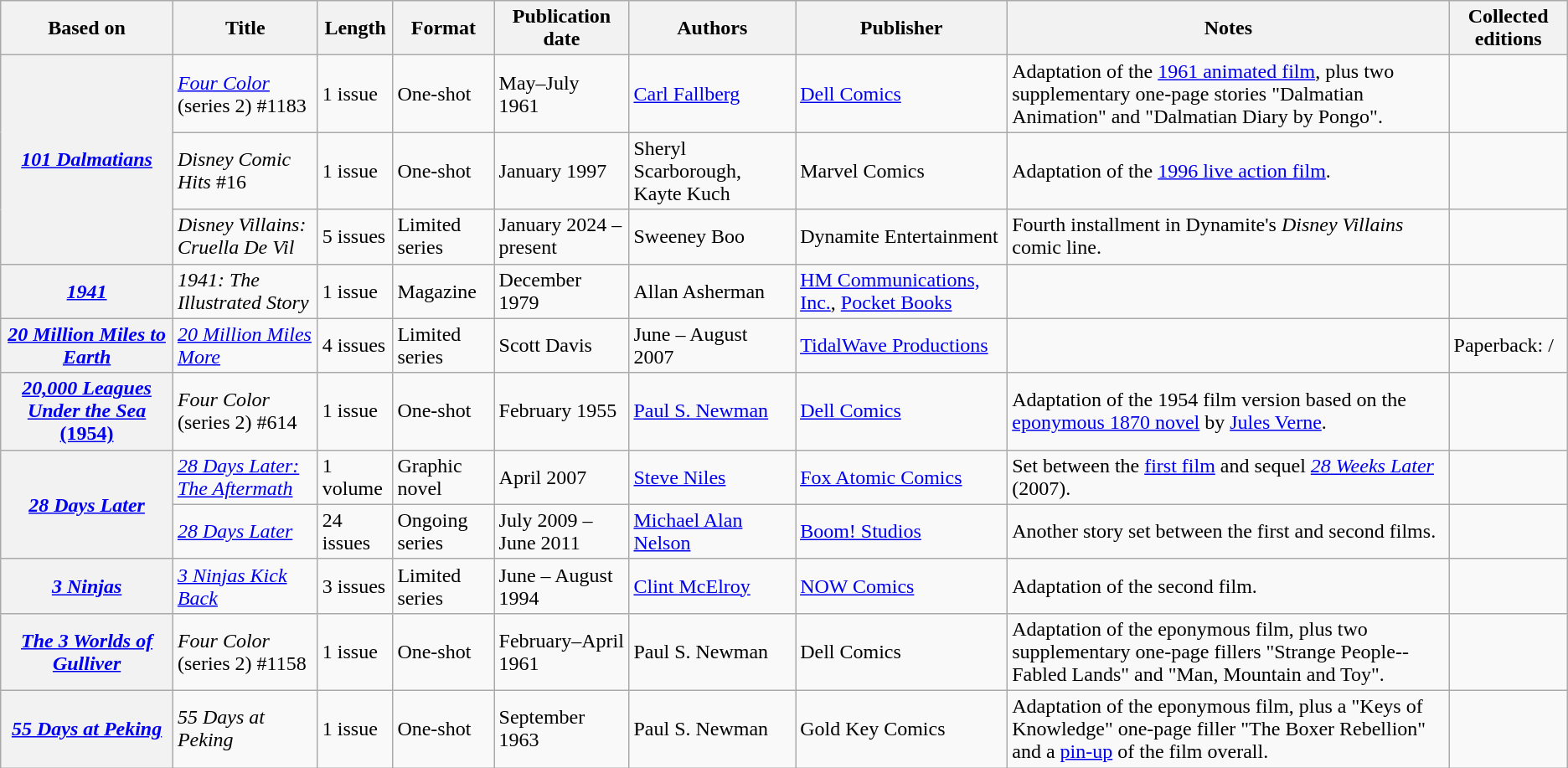<table class="wikitable mw-collapsible">
<tr>
<th>Based on</th>
<th>Title</th>
<th>Length</th>
<th>Format</th>
<th>Publication date</th>
<th>Authors</th>
<th>Publisher</th>
<th>Notes</th>
<th>Collected editions</th>
</tr>
<tr>
<th rowspan="3"><em><a href='#'>101 Dalmatians</a></em></th>
<td><em><a href='#'>Four Color</a></em> (series 2) #1183</td>
<td>1 issue</td>
<td>One-shot</td>
<td>May–July 1961</td>
<td><a href='#'>Carl Fallberg</a></td>
<td><a href='#'>Dell Comics</a></td>
<td>Adaptation of the <a href='#'>1961 animated film</a>, plus two supplementary one-page stories "Dalmatian Animation" and "Dalmatian Diary by Pongo".</td>
<td></td>
</tr>
<tr>
<td><em>Disney Comic Hits</em> #16</td>
<td>1 issue</td>
<td>One-shot</td>
<td>January 1997</td>
<td>Sheryl Scarborough, Kayte Kuch</td>
<td>Marvel Comics</td>
<td>Adaptation of the <a href='#'>1996 live action film</a>.</td>
<td></td>
</tr>
<tr>
<td><em>Disney Villains: Cruella De Vil</em></td>
<td>5 issues</td>
<td>Limited series</td>
<td>January 2024 – present</td>
<td>Sweeney Boo</td>
<td>Dynamite Entertainment</td>
<td>Fourth installment in Dynamite's <em>Disney Villains</em> comic line.</td>
<td></td>
</tr>
<tr>
<th><em><a href='#'>1941</a></em></th>
<td><em>1941: The Illustrated Story</em></td>
<td>1 issue</td>
<td>Magazine</td>
<td>December 1979</td>
<td>Allan Asherman</td>
<td><a href='#'>HM Communications, Inc.</a>, <a href='#'>Pocket Books</a></td>
<td></td>
<td></td>
</tr>
<tr>
<th><em><a href='#'>20 Million Miles to Earth</a></em></th>
<td><em><a href='#'>20 Million Miles More</a></em></td>
<td>4 issues</td>
<td>Limited series</td>
<td>Scott Davis</td>
<td>June – August 2007</td>
<td><a href='#'>TidalWave Productions</a></td>
<td></td>
<td>Paperback: /</td>
</tr>
<tr>
<th><a href='#'><em>20,000 Leagues Under the Sea</em> (1954)</a></th>
<td><em>Four Color</em> (series 2) #614</td>
<td>1 issue</td>
<td>One-shot</td>
<td>February 1955</td>
<td><a href='#'>Paul S. Newman</a></td>
<td><a href='#'>Dell Comics</a></td>
<td>Adaptation of the 1954 film version based on the <a href='#'>eponymous 1870 novel</a> by <a href='#'>Jules Verne</a>.</td>
<td></td>
</tr>
<tr>
<th rowspan="2"><em><a href='#'>28 Days Later</a></em></th>
<td><em><a href='#'>28 Days Later: The Aftermath</a></em></td>
<td>1 volume</td>
<td>Graphic novel</td>
<td>April 2007</td>
<td><a href='#'>Steve Niles</a></td>
<td><a href='#'>Fox Atomic Comics</a></td>
<td>Set between the <a href='#'>first film</a> and sequel <em><a href='#'>28 Weeks Later</a></em> (2007).</td>
<td></td>
</tr>
<tr>
<td><em><a href='#'>28 Days Later</a></em></td>
<td>24 issues</td>
<td>Ongoing series</td>
<td>July 2009 – June 2011</td>
<td><a href='#'>Michael Alan Nelson</a></td>
<td><a href='#'>Boom! Studios</a></td>
<td>Another story set between the first and second films.</td>
<td></td>
</tr>
<tr>
<th><em><a href='#'>3 Ninjas</a></em></th>
<td><em><a href='#'>3 Ninjas Kick Back</a></em></td>
<td>3 issues</td>
<td>Limited series</td>
<td>June – August 1994</td>
<td><a href='#'>Clint McElroy</a></td>
<td><a href='#'>NOW Comics</a></td>
<td>Adaptation of the second film.</td>
<td></td>
</tr>
<tr>
<th><em><a href='#'>The 3 Worlds of Gulliver</a></em></th>
<td><em>Four Color</em> (series 2) #1158</td>
<td>1 issue</td>
<td>One-shot</td>
<td>February–April 1961</td>
<td>Paul S. Newman</td>
<td>Dell Comics</td>
<td>Adaptation of the eponymous film, plus two supplementary one-page fillers "Strange People--Fabled Lands" and "Man, Mountain and Toy".</td>
<td></td>
</tr>
<tr>
<th><em><a href='#'>55 Days at Peking</a></em></th>
<td><em>55 Days at Peking</em></td>
<td>1 issue</td>
<td>One-shot</td>
<td>September 1963</td>
<td>Paul S. Newman</td>
<td>Gold Key Comics</td>
<td>Adaptation of the eponymous film, plus a "Keys of Knowledge" one-page filler "The Boxer Rebellion" and a <a href='#'>pin-up</a> of the film overall.</td>
<td></td>
</tr>
</table>
